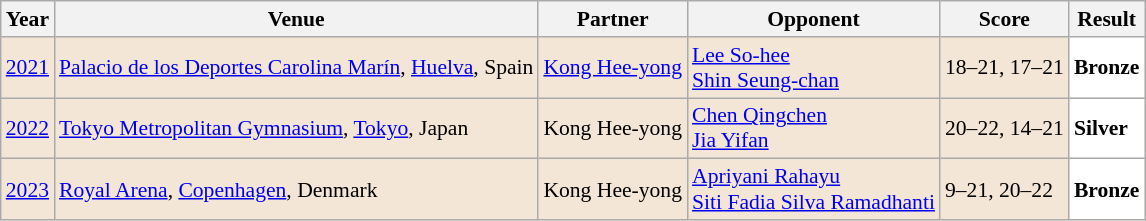<table class="sortable wikitable" style="font-size: 90%;">
<tr>
<th>Year</th>
<th>Venue</th>
<th>Partner</th>
<th>Opponent</th>
<th>Score</th>
<th>Result</th>
</tr>
<tr style="background:#F3E6D7">
<td align="center"><a href='#'>2021</a></td>
<td align="left"><a href='#'>Palacio de los Deportes Carolina Marín</a>, <a href='#'>Huelva</a>, Spain</td>
<td align="left"> <a href='#'>Kong Hee-yong</a></td>
<td align="left"> <a href='#'>Lee So-hee</a><br> <a href='#'>Shin Seung-chan</a></td>
<td align="left">18–21, 17–21</td>
<td style="text-align:left; background:white"> <strong>Bronze</strong></td>
</tr>
<tr style="background:#F3E6D7">
<td align="center"><a href='#'>2022</a></td>
<td align="left"><a href='#'>Tokyo Metropolitan Gymnasium</a>, <a href='#'>Tokyo</a>, Japan</td>
<td align="left"> Kong Hee-yong</td>
<td align="left"> <a href='#'>Chen Qingchen</a><br> <a href='#'>Jia Yifan</a></td>
<td align="left">20–22, 14–21</td>
<td style="text-align:left; background:white"> <strong>Silver</strong></td>
</tr>
<tr style="background:#F3E6D7">
<td align="center"><a href='#'>2023</a></td>
<td align="left"><a href='#'>Royal Arena</a>, <a href='#'>Copenhagen</a>, Denmark</td>
<td align="left"> Kong Hee-yong</td>
<td align="left"> <a href='#'>Apriyani Rahayu</a><br> <a href='#'>Siti Fadia Silva Ramadhanti</a></td>
<td align="left">9–21, 20–22</td>
<td style="text-align:left; background:white"> <strong>Bronze</strong></td>
</tr>
</table>
